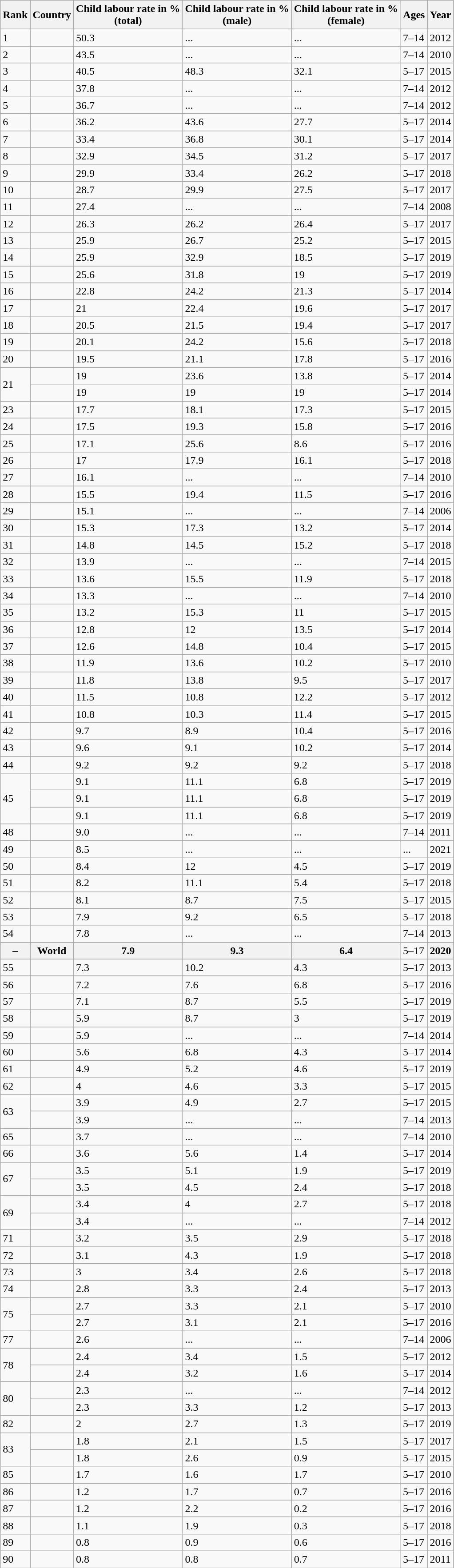<table class="wikitable sortable">
<tr>
<th>Rank</th>
<th>Country</th>
<th>Child labour rate in %<br>(total)</th>
<th>Child labour rate in %<br>(male)</th>
<th>Child labour rate in %<br>(female)</th>
<th>Ages</th>
<th>Year</th>
</tr>
<tr>
<td>1</td>
<td></td>
<td>50.3</td>
<td>...</td>
<td>...</td>
<td>7–14</td>
<td>2012</td>
</tr>
<tr>
<td>2</td>
<td></td>
<td>43.5</td>
<td>...</td>
<td>...</td>
<td>7–14</td>
<td>2010</td>
</tr>
<tr>
<td>3</td>
<td></td>
<td>40.5</td>
<td>48.3</td>
<td>32.1</td>
<td>5–17</td>
<td>2015</td>
</tr>
<tr>
<td>4</td>
<td></td>
<td>37.8</td>
<td>...</td>
<td>...</td>
<td>7–14</td>
<td>2012</td>
</tr>
<tr>
<td>5</td>
<td></td>
<td>36.7</td>
<td>...</td>
<td>...</td>
<td>7–14</td>
<td>2012</td>
</tr>
<tr>
<td>6</td>
<td></td>
<td>36.2</td>
<td>43.6</td>
<td>27.7</td>
<td>5–17</td>
<td>2014</td>
</tr>
<tr>
<td>7</td>
<td></td>
<td>33.4</td>
<td>36.8</td>
<td>30.1</td>
<td>5–17</td>
<td>2014</td>
</tr>
<tr>
<td>8</td>
<td></td>
<td>32.9</td>
<td>34.5</td>
<td>31.2</td>
<td>5–17</td>
<td>2017</td>
</tr>
<tr>
<td>9</td>
<td></td>
<td>29.9</td>
<td>33.4</td>
<td>26.2</td>
<td>5–17</td>
<td>2018</td>
</tr>
<tr>
<td>10</td>
<td></td>
<td>28.7</td>
<td>29.9</td>
<td>27.5</td>
<td>5–17</td>
<td>2017</td>
</tr>
<tr>
<td>11</td>
<td></td>
<td>27.4</td>
<td>...</td>
<td>...</td>
<td>7–14</td>
<td>2008</td>
</tr>
<tr>
<td>12</td>
<td></td>
<td>26.3</td>
<td>26.2</td>
<td>26.4</td>
<td>5–17</td>
<td>2017</td>
</tr>
<tr>
<td>13</td>
<td></td>
<td>25.9</td>
<td>26.7</td>
<td>25.2</td>
<td>5–17</td>
<td>2015</td>
</tr>
<tr>
<td>14</td>
<td></td>
<td>25.9</td>
<td>32.9</td>
<td>18.5</td>
<td>5–17</td>
<td>2019</td>
</tr>
<tr>
<td>15</td>
<td></td>
<td>25.6</td>
<td>31.8</td>
<td>19</td>
<td>5–17</td>
<td>2019</td>
</tr>
<tr>
<td>16</td>
<td></td>
<td>22.8</td>
<td>24.2</td>
<td>21.3</td>
<td>5–17</td>
<td>2014</td>
</tr>
<tr>
<td>17</td>
<td></td>
<td>21</td>
<td>22.4</td>
<td>19.6</td>
<td>5–17</td>
<td>2017</td>
</tr>
<tr>
<td>18</td>
<td></td>
<td>20.5</td>
<td>21.5</td>
<td>19.4</td>
<td>5–17</td>
<td>2017</td>
</tr>
<tr>
<td>19</td>
<td></td>
<td>20.1</td>
<td>24.2</td>
<td>15.6</td>
<td>5–17</td>
<td>2018</td>
</tr>
<tr>
<td>20</td>
<td></td>
<td>19.5</td>
<td>21.1</td>
<td>17.8</td>
<td>5–17</td>
<td>2016</td>
</tr>
<tr>
<td rowspan="2">21</td>
<td></td>
<td>19</td>
<td>23.6</td>
<td>13.8</td>
<td>5–17</td>
<td>2014</td>
</tr>
<tr>
<td></td>
<td>19</td>
<td>19</td>
<td>19</td>
<td>5–17</td>
<td>2014</td>
</tr>
<tr>
<td>23</td>
<td></td>
<td>17.7</td>
<td>18.1</td>
<td>17.3</td>
<td>5–17</td>
<td>2015</td>
</tr>
<tr>
<td>24</td>
<td></td>
<td>17.5</td>
<td>19.3</td>
<td>15.8</td>
<td>5–17</td>
<td>2016</td>
</tr>
<tr>
<td>25</td>
<td></td>
<td>17.1</td>
<td>25.6</td>
<td>8.6</td>
<td>5–17</td>
<td>2016</td>
</tr>
<tr>
<td>26</td>
<td></td>
<td>17</td>
<td>17.9</td>
<td>16.1</td>
<td>5–17</td>
<td>2018</td>
</tr>
<tr>
<td>27</td>
<td></td>
<td>16.1</td>
<td>...</td>
<td>...</td>
<td>7–14</td>
<td>2010</td>
</tr>
<tr>
<td>28</td>
<td></td>
<td>15.5</td>
<td>19.4</td>
<td>11.5</td>
<td>5–17</td>
<td>2016</td>
</tr>
<tr>
<td>29</td>
<td></td>
<td>15.1</td>
<td>...</td>
<td>...</td>
<td>7–14</td>
<td>2006</td>
</tr>
<tr>
<td>30</td>
<td></td>
<td>15.3</td>
<td>17.3</td>
<td>13.2</td>
<td>5–17</td>
<td>2014</td>
</tr>
<tr>
<td>31</td>
<td></td>
<td>14.8</td>
<td>14.5</td>
<td>15.2</td>
<td>5–17</td>
<td>2018</td>
</tr>
<tr>
<td>32</td>
<td></td>
<td>13.9</td>
<td>...</td>
<td>...</td>
<td>7–14</td>
<td>2015</td>
</tr>
<tr>
<td>33</td>
<td></td>
<td>13.6</td>
<td>15.5</td>
<td>11.9</td>
<td>5–17</td>
<td>2018</td>
</tr>
<tr>
<td>34</td>
<td></td>
<td>13.3</td>
<td>...</td>
<td>...</td>
<td>7–14</td>
<td>2010</td>
</tr>
<tr>
<td>35</td>
<td></td>
<td>13.2</td>
<td>15.3</td>
<td>11</td>
<td>5–17</td>
<td>2015</td>
</tr>
<tr>
<td>36</td>
<td></td>
<td>12.8</td>
<td>12</td>
<td>13.5</td>
<td>5–17</td>
<td>2014</td>
</tr>
<tr>
<td>37</td>
<td></td>
<td>12.6</td>
<td>14.8</td>
<td>10.4</td>
<td>5–17</td>
<td>2015</td>
</tr>
<tr>
<td>38</td>
<td></td>
<td>11.9</td>
<td>13.6</td>
<td>10.2</td>
<td>5–17</td>
<td>2010</td>
</tr>
<tr>
<td>39</td>
<td></td>
<td>11.8</td>
<td>13.8</td>
<td>9.5</td>
<td>5–17</td>
<td>2017</td>
</tr>
<tr>
<td>40</td>
<td></td>
<td>11.5</td>
<td>10.8</td>
<td>12.2</td>
<td>5–17</td>
<td>2012</td>
</tr>
<tr>
<td>41</td>
<td></td>
<td>10.8</td>
<td>10.3</td>
<td>11.4</td>
<td>5–17</td>
<td>2015</td>
</tr>
<tr>
<td>42</td>
<td></td>
<td>9.7</td>
<td>8.9</td>
<td>10.4</td>
<td>5–17</td>
<td>2016</td>
</tr>
<tr>
<td>43</td>
<td></td>
<td>9.6</td>
<td>9.1</td>
<td>10.2</td>
<td>5–17</td>
<td>2014</td>
</tr>
<tr>
<td>44</td>
<td></td>
<td>9.2</td>
<td>9.2</td>
<td>9.2</td>
<td>5–17</td>
<td>2018</td>
</tr>
<tr>
<td rowspan="3">45</td>
<td></td>
<td>9.1</td>
<td>11.1</td>
<td>6.8</td>
<td>5–17</td>
<td>2019</td>
</tr>
<tr>
<td></td>
<td>9.1</td>
<td>11.1</td>
<td>6.8</td>
<td>5–17</td>
<td>2019</td>
</tr>
<tr>
<td></td>
<td>9.1</td>
<td>11.1</td>
<td>6.8</td>
<td>5–17</td>
<td>2019</td>
</tr>
<tr>
<td>48</td>
<td></td>
<td>9.0</td>
<td>...</td>
<td>...</td>
<td>7–14</td>
<td>2011</td>
</tr>
<tr>
<td>49</td>
<td></td>
<td>8.5</td>
<td>...</td>
<td>...</td>
<td>...</td>
<td>2021</td>
</tr>
<tr>
<td>50</td>
<td></td>
<td>8.4</td>
<td>12</td>
<td>4.5</td>
<td>5–17</td>
<td>2019</td>
</tr>
<tr>
<td>51</td>
<td></td>
<td>8.2</td>
<td>11.1</td>
<td>5.4</td>
<td>5–17</td>
<td>2018</td>
</tr>
<tr>
<td>52</td>
<td></td>
<td>8.1</td>
<td>8.7</td>
<td>7.5</td>
<td>5–17</td>
<td>2015</td>
</tr>
<tr>
<td>53</td>
<td></td>
<td>7.9</td>
<td>9.2</td>
<td>6.5</td>
<td>5–17</td>
<td>2018</td>
</tr>
<tr>
<td>54</td>
<td></td>
<td>7.8</td>
<td>...</td>
<td>...</td>
<td>7–14</td>
<td>2013</td>
</tr>
<tr>
<th>–</th>
<th>World</th>
<th>7.9</th>
<th>9.3</th>
<th>6.4</th>
<td>5–17</td>
<th>2020</th>
</tr>
<tr>
<td>55</td>
<td></td>
<td>7.3</td>
<td>10.2</td>
<td>4.3</td>
<td>5–17</td>
<td>2013</td>
</tr>
<tr>
<td>56</td>
<td></td>
<td>7.2</td>
<td>7.6</td>
<td>6.8</td>
<td>5–17</td>
<td>2016</td>
</tr>
<tr>
<td>57</td>
<td></td>
<td>7.1</td>
<td>8.7</td>
<td>5.5</td>
<td>5–17</td>
<td>2019</td>
</tr>
<tr>
<td>58</td>
<td></td>
<td>5.9</td>
<td>8.7</td>
<td>3</td>
<td>5–17</td>
<td>2019</td>
</tr>
<tr>
<td>59</td>
<td></td>
<td>5.9</td>
<td>...</td>
<td>...</td>
<td>7–14</td>
<td>2014</td>
</tr>
<tr>
<td>60</td>
<td></td>
<td>5.6</td>
<td>6.8</td>
<td>4.3</td>
<td>5–17</td>
<td>2014</td>
</tr>
<tr>
<td>61</td>
<td></td>
<td>4.9</td>
<td>5.2</td>
<td>4.6</td>
<td>5–17</td>
<td>2019</td>
</tr>
<tr>
<td>62</td>
<td></td>
<td>4</td>
<td>4.6</td>
<td>3.3</td>
<td>5–17</td>
<td>2015</td>
</tr>
<tr>
<td rowspan="2">63</td>
<td></td>
<td>3.9</td>
<td>4.9</td>
<td>2.7</td>
<td>5–17</td>
<td>2015</td>
</tr>
<tr>
<td></td>
<td>3.9</td>
<td>...</td>
<td>...</td>
<td>7–14</td>
<td>2013</td>
</tr>
<tr>
<td>65</td>
<td></td>
<td>3.7</td>
<td>...</td>
<td>...</td>
<td>7–14</td>
<td>2010</td>
</tr>
<tr>
<td>66</td>
<td></td>
<td>3.6</td>
<td>5.6</td>
<td>1.4</td>
<td>5–17</td>
<td>2014</td>
</tr>
<tr>
<td rowspan="2">67</td>
<td></td>
<td>3.5</td>
<td>5.1</td>
<td>1.9</td>
<td>5–17</td>
<td>2019</td>
</tr>
<tr>
<td></td>
<td>3.5</td>
<td>4.5</td>
<td>2.4</td>
<td>5–17</td>
<td>2018</td>
</tr>
<tr>
<td rowspan="2">69</td>
<td></td>
<td>3.4</td>
<td>4</td>
<td>2.7</td>
<td>5–17</td>
<td>2018</td>
</tr>
<tr>
<td></td>
<td>3.4</td>
<td>...</td>
<td>...</td>
<td>7–14</td>
<td>2012</td>
</tr>
<tr>
<td>71</td>
<td></td>
<td>3.2</td>
<td>3.5</td>
<td>2.9</td>
<td>5–17</td>
<td>2018</td>
</tr>
<tr>
<td>72</td>
<td></td>
<td>3.1</td>
<td>4.3</td>
<td>1.9</td>
<td>5–17</td>
<td>2018</td>
</tr>
<tr>
<td>73</td>
<td></td>
<td>3</td>
<td>3.4</td>
<td>2.6</td>
<td>5–17</td>
<td>2018</td>
</tr>
<tr>
<td>74</td>
<td></td>
<td>2.8</td>
<td>3.3</td>
<td>2.4</td>
<td>5–17</td>
<td>2013</td>
</tr>
<tr>
<td rowspan="2">75</td>
<td></td>
<td>2.7</td>
<td>3.3</td>
<td>2.1</td>
<td>5–17</td>
<td>2010</td>
</tr>
<tr>
<td></td>
<td>2.7</td>
<td>3.1</td>
<td>2.1</td>
<td>5–17</td>
<td>2016</td>
</tr>
<tr>
<td>77</td>
<td></td>
<td>2.6</td>
<td>...</td>
<td>...</td>
<td>7–14</td>
<td>2006</td>
</tr>
<tr>
<td rowspan="2">78</td>
<td></td>
<td>2.4</td>
<td>3.4</td>
<td>1.5</td>
<td>5–17</td>
<td>2012</td>
</tr>
<tr>
<td></td>
<td>2.4</td>
<td>3.2</td>
<td>1.6</td>
<td>5–17</td>
<td>2014</td>
</tr>
<tr>
<td rowspan="2">80</td>
<td></td>
<td>2.3</td>
<td>...</td>
<td>...</td>
<td>7–14</td>
<td>2012</td>
</tr>
<tr>
<td></td>
<td>2.3</td>
<td>3.3</td>
<td>1.2</td>
<td>5–17</td>
<td>2013</td>
</tr>
<tr>
<td>82</td>
<td></td>
<td>2</td>
<td>2.7</td>
<td>1.3</td>
<td>5–17</td>
<td>2019</td>
</tr>
<tr>
<td rowspan="2">83</td>
<td></td>
<td>1.8</td>
<td>2.1</td>
<td>1.5</td>
<td>5–17</td>
<td>2017</td>
</tr>
<tr>
<td></td>
<td>1.8</td>
<td>2.6</td>
<td>0.9</td>
<td>5–17</td>
<td>2015</td>
</tr>
<tr>
<td>85</td>
<td></td>
<td>1.7</td>
<td>1.6</td>
<td>1.7</td>
<td>5–17</td>
<td>2010</td>
</tr>
<tr>
<td>86</td>
<td></td>
<td>1.2</td>
<td>1.7</td>
<td>0.7</td>
<td>5–17</td>
<td>2016</td>
</tr>
<tr>
<td>87</td>
<td></td>
<td>1.2</td>
<td>2.2</td>
<td>0.2</td>
<td>5–17</td>
<td>2016</td>
</tr>
<tr>
<td>88</td>
<td></td>
<td>1.1</td>
<td>1.9</td>
<td>0.3</td>
<td>5–17</td>
<td>2018</td>
</tr>
<tr>
<td>89</td>
<td></td>
<td>0.8</td>
<td>0.9</td>
<td>0.6</td>
<td>5–17</td>
<td>2016</td>
</tr>
<tr>
<td>90</td>
<td></td>
<td>0.8</td>
<td>0.8</td>
<td>0.7</td>
<td>5–17</td>
<td>2011</td>
</tr>
</table>
